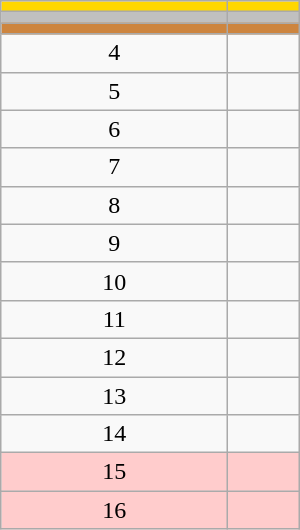<table class="wikitable" style="width:200px;">
<tr style="background:gold;">
<td align=center></td>
<td></td>
</tr>
<tr style="background:silver;">
<td align=center></td>
<td></td>
</tr>
<tr style="background:peru;">
<td align=center></td>
<td></td>
</tr>
<tr>
<td align=center>4</td>
<td></td>
</tr>
<tr>
<td align=center>5</td>
<td></td>
</tr>
<tr>
<td align=center>6</td>
<td></td>
</tr>
<tr>
<td align=center>7</td>
<td></td>
</tr>
<tr>
<td align=center>8</td>
<td></td>
</tr>
<tr>
<td align=center>9</td>
<td></td>
</tr>
<tr>
<td align=center>10</td>
<td></td>
</tr>
<tr>
<td align=center>11</td>
<td></td>
</tr>
<tr>
<td align=center>12</td>
<td></td>
</tr>
<tr>
<td align=center>13</td>
<td></td>
</tr>
<tr>
<td align=center>14</td>
<td></td>
</tr>
<tr style="background:#fcc;">
<td align=center>15</td>
<td></td>
</tr>
<tr style="background:#fcc;">
<td align=center>16</td>
<td></td>
</tr>
</table>
